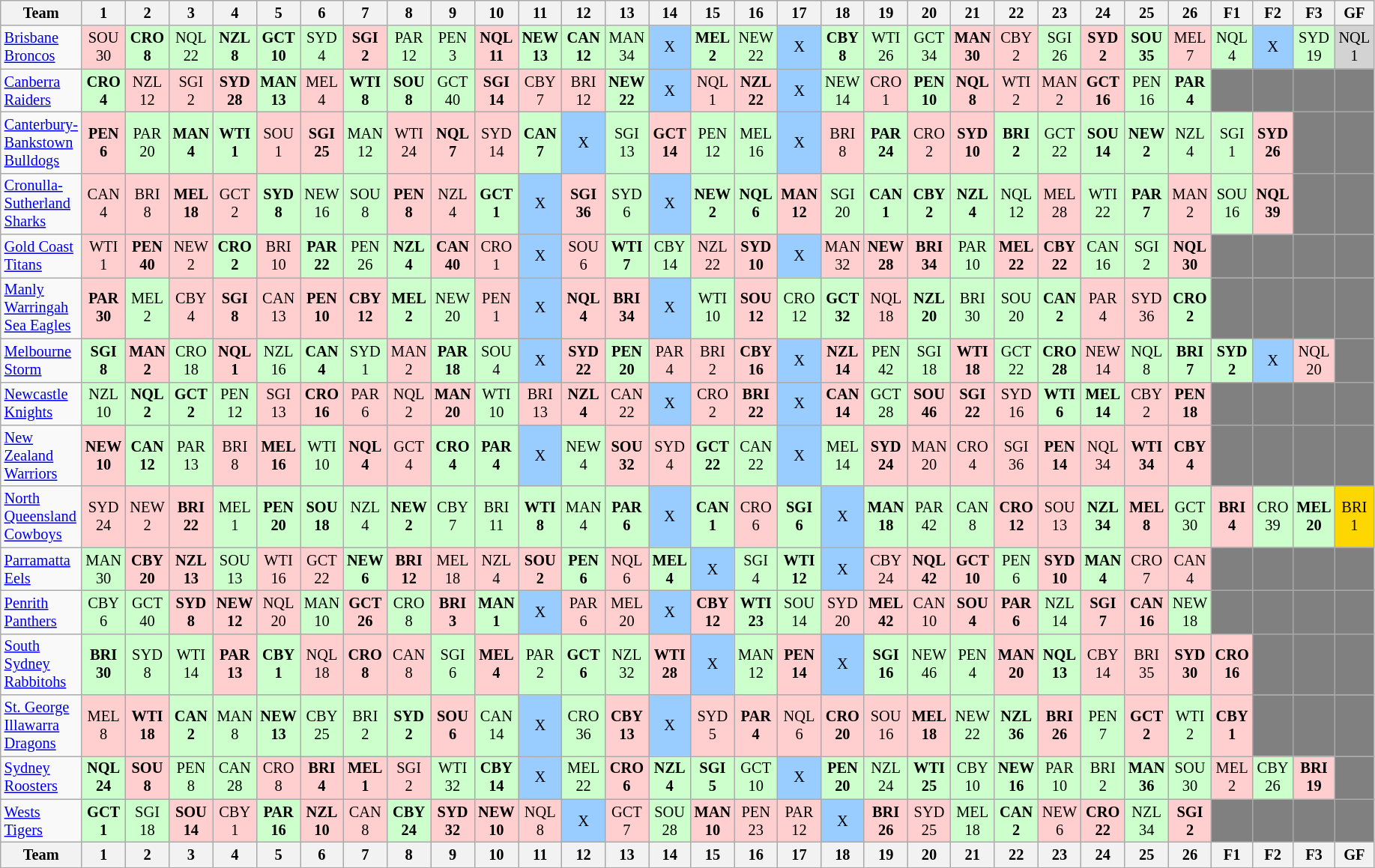<table class="wikitable sortable" style="font-size:85%; text-align:center; width:90%">
<tr valign="top">
<th valign="middle">Team</th>
<th>1</th>
<th>2</th>
<th>3</th>
<th>4</th>
<th>5</th>
<th>6</th>
<th>7</th>
<th>8</th>
<th>9</th>
<th>10</th>
<th>11</th>
<th>12</th>
<th>13</th>
<th>14</th>
<th>15</th>
<th>16</th>
<th>17</th>
<th>18</th>
<th>19</th>
<th>20</th>
<th>21</th>
<th>22</th>
<th>23</th>
<th>24</th>
<th>25</th>
<th>26</th>
<th>F1</th>
<th>F2</th>
<th>F3</th>
<th>GF</th>
</tr>
<tr>
<td align="left"><a href='#'>Brisbane Broncos</a></td>
<td style="background:#FFCFCF;">SOU<br>30</td>
<td style="background:#cfc;"><strong>CRO<br>8</strong></td>
<td style="background:#cfc;">NQL<br>22</td>
<td style="background:#cfc;"><strong>NZL<br>8</strong></td>
<td style="background:#cfc;"><strong>GCT<br>10</strong></td>
<td style="background:#cfc;">SYD<br>4</td>
<td style="background:#FFCFCF;"><strong>SGI<br>2</strong></td>
<td style="background:#cfc;">PAR<br>12</td>
<td style="background:#cfc;">PEN<br>3</td>
<td style="background:#FFCFCF;"><strong>NQL<br>11</strong></td>
<td style="background:#cfc;"><strong>NEW<br>13</strong></td>
<td style="background:#cfc;"><strong>CAN<br>12</strong></td>
<td style="background:#cfc;">MAN<br>34</td>
<td style="background:#9cf;">X</td>
<td style="background:#cfc;"><strong>MEL<br>2</strong></td>
<td style="background:#cfc;">NEW<br>22</td>
<td style="background:#9cf;">X</td>
<td style="background:#cfc;"><strong>CBY<br>8</strong></td>
<td style="background:#cfc;">WTI<br>26</td>
<td style="background:#cfc;">GCT<br>34</td>
<td style="background:#FFCFCF;"><strong>MAN<br>30</strong></td>
<td style="background:#FFCFCF;">CBY<br>2</td>
<td style="background:#cfc;">SGI<br>26</td>
<td style="background:#FFCFCF;"><strong>SYD<br>2</strong></td>
<td style="background:#cfc;"><strong>SOU<br>35</strong></td>
<td style="background:#FFCFCF;">MEL<br>7</td>
<td style="background:#cfc;">NQL<br>4</td>
<td style="background:#9cf;">X</td>
<td style="background:#cfc;">SYD<br>19</td>
<td style="background:#D3D3D3;">NQL<br>1</td>
</tr>
<tr>
<td align="left"><a href='#'>Canberra Raiders</a></td>
<td style="background:#cfc;"><strong>CRO<br>4</strong></td>
<td style="background:#FFCFCF;">NZL<br>12</td>
<td style="background:#FFCFCF;">SGI<br>2</td>
<td style="background:#FFCFCF;"><strong>SYD<br>28</strong></td>
<td style="background:#cfc;"><strong>MAN<br>13</strong></td>
<td style="background:#FFCFCF;">MEL<br>4</td>
<td style="background:#cfc;"><strong>WTI<br>8</strong></td>
<td style="background:#cfc;"><strong>SOU<br>8</strong></td>
<td style="background:#cfc;">GCT<br>40</td>
<td style="background:#FFCFCF;"><strong>SGI<br>14</strong></td>
<td style="background:#FFCFCF;">CBY<br>7</td>
<td style="background:#FFCFCF;">BRI<br>12</td>
<td style="background:#cfc;"><strong>NEW<br>22</strong></td>
<td style="background:#9cf;">X</td>
<td style="background:#FFCFCF;">NQL<br>1</td>
<td style="background:#FFCFCF;"><strong>NZL<br>22</strong></td>
<td style="background:#9cf;">X</td>
<td style="background:#cfc;">NEW<br>14</td>
<td style="background:#FFCFCF;">CRO<br>1</td>
<td style="background:#cfc;"><strong>PEN<br>10</strong></td>
<td style="background:#FFCFCF;"><strong>NQL<br>8</strong></td>
<td style="background:#FFCFCF;">WTI<br>2</td>
<td style="background:#FFCFCF;">MAN<br>2</td>
<td style="background:#FFCFCF;"><strong>GCT<br>16</strong></td>
<td style="background:#cfc;">PEN<br>16</td>
<td style="background:#cfc;"><strong>PAR<br>4</strong></td>
<td style="background:grey;"></td>
<td style="background:grey;"></td>
<td style="background:grey;"></td>
<td style="background:grey;"></td>
</tr>
<tr>
<td align="left"><a href='#'>Canterbury-Bankstown Bulldogs</a></td>
<td style="background:#FFCFCF;"><strong>PEN<br>6</strong></td>
<td style="background:#cfc;">PAR<br>20</td>
<td style="background:#cfc;"><strong>MAN<br>4</strong></td>
<td style="background:#cfc;"><strong>WTI<br>1</strong></td>
<td style="background:#FFCFCF;">SOU<br>1</td>
<td style="background:#FFCFCF;"><strong>SGI<br>25</strong></td>
<td style="background:#cfc;">MAN<br>12</td>
<td style="background:#FFCFCF;">WTI<br>24</td>
<td style="background:#FFCFCF;"><strong>NQL<br>7</strong></td>
<td style="background:#FFCFCF;">SYD<br>14</td>
<td style="background:#cfc;"><strong>CAN<br>7</strong></td>
<td style="background:#9cf;">X</td>
<td style="background:#cfc;">SGI<br>13</td>
<td style="background:#FFCFCF;"><strong>GCT<br>14</strong></td>
<td style="background:#cfc;">PEN<br>12</td>
<td style="background:#cfc;">MEL<br>16</td>
<td style="background:#9cf;">X</td>
<td style="background:#FFCFCF;">BRI<br>8</td>
<td style="background:#cfc;"><strong>PAR<br>24</strong></td>
<td style="background:#FFCFCF;">CRO<br>2</td>
<td style="background:#FFCFCF;"><strong>SYD<br>10</strong></td>
<td style="background:#cfc;"><strong>BRI<br>2</strong></td>
<td style="background:#cfc;">GCT<br>22</td>
<td style="background:#cfc;"><strong>SOU<br>14</strong></td>
<td style="background:#cfc;"><strong>NEW<br>2</strong></td>
<td style="background:#cfc;">NZL<br>4</td>
<td style="background:#cfc;">SGI<br>1</td>
<td style="background:#FFCFCF;"><strong>SYD<br>26</strong></td>
<td style="background:grey;"></td>
<td style="background:grey;"></td>
</tr>
<tr>
<td align="left"><a href='#'>Cronulla-Sutherland Sharks</a></td>
<td style="background:#FFCFCF;">CAN<br>4</td>
<td style="background:#FFCFCF;">BRI<br>8</td>
<td style="background:#FFCFCF;"><strong>MEL<br>18</strong></td>
<td style="background:#FFCFCF;">GCT<br>2</td>
<td style="background:#cfc;"><strong>SYD<br>8</strong></td>
<td style="background:#cfc;">NEW<br>16</td>
<td style="background:#cfc;">SOU<br>8</td>
<td style="background:#FFCFCF;"><strong>PEN<br>8</strong></td>
<td style="background:#FFCFCF;">NZL<br>4</td>
<td style="background:#cfc;"><strong>GCT<br>1</strong></td>
<td style="background:#9cf;">X</td>
<td style="background:#FFCFCF;"><strong>SGI<br>36</strong></td>
<td style="background:#cfc;">SYD<br>6</td>
<td style="background:#9cf;">X</td>
<td style="background:#cfc;"><strong>NEW<br>2</strong></td>
<td style="background:#cfc;"><strong>NQL<br>6</strong></td>
<td style="background:#FFCFCF;"><strong>MAN<br>12</strong></td>
<td style="background:#cfc;">SGI<br>20</td>
<td style="background:#cfc;"><strong>CAN<br>1</strong></td>
<td style="background:#cfc;"><strong>CBY<br>2</strong></td>
<td style="background:#cfc;"><strong>NZL<br>4</strong></td>
<td style="background:#cfc;">NQL<br>12</td>
<td style="background:#FFCFCF;">MEL<br>28</td>
<td style="background:#cfc;">WTI<br>22</td>
<td style="background:#cfc;"><strong>PAR<br>7</strong></td>
<td style="background:#FFCFCF;">MAN<br>2</td>
<td style="background:#cfc;">SOU<br>16</td>
<td style="background:#FFCFCF;"><strong>NQL<br>39</strong></td>
<td style="background:grey;"></td>
<td style="background:grey;"></td>
</tr>
<tr>
<td align="left"><a href='#'>Gold Coast Titans</a></td>
<td style="background:#FFCFCF;">WTI<br>1</td>
<td style="background:#FFCFCF;"><strong>PEN<br>40</strong></td>
<td style="background:#FFCFCF;">NEW<br>2</td>
<td style="background:#cfc;"><strong>CRO<br>2</strong></td>
<td style="background:#FFCFCF;">BRI<br>10</td>
<td style="background:#cfc;"><strong>PAR<br>22</strong></td>
<td style="background:#cfc;">PEN<br>26</td>
<td style="background:#cfc;"><strong>NZL<br>4</strong></td>
<td style="background:#FFCFCF;"><strong>CAN<br>40</strong></td>
<td style="background:#FFCFCF;">CRO<br>1</td>
<td style="background:#9cf;">X</td>
<td style="background:#FFCFCF;">SOU<br>6</td>
<td style="background:#cfc;"><strong>WTI<br>7</strong></td>
<td style="background:#cfc;">CBY<br>14</td>
<td style="background:#FFCFCF;">NZL<br>22</td>
<td style="background:#FFCFCF;"><strong>SYD<br>10</strong></td>
<td style="background:#9cf;">X</td>
<td style="background:#FFCFCF;">MAN<br>32</td>
<td style="background:#FFCFCF;"><strong>NEW<br>28</strong></td>
<td style="background:#FFCFCF;"><strong>BRI<br>34</strong></td>
<td style="background:#cfc;">PAR<br>10</td>
<td style="background:#FFCFCF;"><strong>MEL<br>22</strong></td>
<td style="background:#FFCFCF;"><strong>CBY<br>22</strong></td>
<td style="background:#cfc;">CAN<br>16</td>
<td style="background:#cfc;">SGI<br>2</td>
<td style="background:#FFCFCF;"><strong>NQL<br>30</strong></td>
<td style="background:grey;"></td>
<td style="background:grey;"></td>
<td style="background:grey;"></td>
<td style="background:grey;"></td>
</tr>
<tr>
<td align="left"><a href='#'>Manly Warringah Sea Eagles</a></td>
<td style="background:#FFCFCF;"><strong>PAR<br>30</strong></td>
<td style="background:#cfc;">MEL<br>2</td>
<td style="background:#FFCFCF;">CBY<br>4</td>
<td style="background:#FFCFCF;"><strong>SGI<br>8</strong></td>
<td style="background:#FFCFCF;">CAN<br>13</td>
<td style="background:#FFCFCF;"><strong>PEN<br>10</strong></td>
<td style="background:#FFCFCF;"><strong>CBY<br>12</strong></td>
<td style="background:#cfc;"><strong>MEL<br>2</strong></td>
<td style="background:#cfc;">NEW<br>20</td>
<td style="background:#FFCFCF;">PEN<br>1</td>
<td style="background:#9cf;">X</td>
<td style="background:#FFCFCF;"><strong>NQL<br>4</strong></td>
<td style="background:#FFCFCF;"><strong>BRI<br>34</strong></td>
<td style="background:#9cf;">X</td>
<td style="background:#cfc;">WTI<br>10</td>
<td style="background:#FFCFCF;"><strong>SOU<br>12</strong></td>
<td style="background:#cfc;">CRO<br>12</td>
<td style="background:#cfc;"><strong>GCT<br>32</strong></td>
<td style="background:#FFCFCF;">NQL<br>18</td>
<td style="background:#cfc;"><strong>NZL<br>20</strong></td>
<td style="background:#cfc;">BRI<br>30</td>
<td style="background:#cfc;">SOU<br>20</td>
<td style="background:#cfc;"><strong>CAN<br>2</strong></td>
<td style="background:#FFCFCF;">PAR<br>4</td>
<td style="background:#FFCFCF;">SYD<br>36</td>
<td style="background:#cfc;"><strong>CRO<br>2</strong></td>
<td style="background:grey;"></td>
<td style="background:grey;"></td>
<td style="background:grey;"></td>
<td style="background:grey;"></td>
</tr>
<tr>
<td align="left"><a href='#'>Melbourne Storm</a></td>
<td style="background:#cfc;"><strong>SGI<br>8</strong></td>
<td style="background:#FFCFCF;"><strong>MAN<br>2</strong></td>
<td style="background:#cfc;">CRO<br>18</td>
<td style="background:#FFCFCF;"><strong>NQL<br>1</strong></td>
<td style="background:#cfc;">NZL<br>16</td>
<td style="background:#cfc;"><strong>CAN<br>4</strong></td>
<td style="background:#cfc;">SYD<br>1</td>
<td style="background:#FFCFCF;">MAN<br>2</td>
<td style="background:#cfc;"><strong>PAR<br>18</strong></td>
<td style="background:#cfc;">SOU<br>4</td>
<td style="background:#9cf;">X</td>
<td style="background:#FFCFCF;"><strong>SYD<br>22</strong></td>
<td style="background:#cfc;"><strong>PEN<br>20</strong></td>
<td style="background:#FFCFCF;">PAR<br>4</td>
<td style="background:#FFCFCF;">BRI<br>2</td>
<td style="background:#FFCFCF;"><strong>CBY<br>16</strong></td>
<td style="background:#9cf;">X</td>
<td style="background:#FFCFCF;"><strong>NZL<br>14</strong></td>
<td style="background:#cfc;">PEN<br>42</td>
<td style="background:#cfc;">SGI<br>18</td>
<td style="background:#FFCFCF;"><strong>WTI<br>18</strong></td>
<td style="background:#cfc;">GCT<br>22</td>
<td style="background:#cfc;"><strong>CRO<br>28</strong></td>
<td style="background:#FFCFCF;">NEW<br>14</td>
<td style="background:#cfc;">NQL<br>8</td>
<td style="background:#cfc;"><strong>BRI<br>7</strong></td>
<td style="background:#cfc;"><strong>SYD<br>2</strong></td>
<td style="background:#9cf;">X</td>
<td style="background:#FFCFCF;">NQL<br>20</td>
<td style="background:grey;"></td>
</tr>
<tr>
<td align="left"><a href='#'>Newcastle Knights</a></td>
<td style="background:#cfc;">NZL<br>10</td>
<td style="background:#cfc;"><strong>NQL<br>2</strong></td>
<td style="background:#cfc;"><strong>GCT<br>2</strong></td>
<td style="background:#cfc;">PEN<br>12</td>
<td style="background:#FFCFCF;">SGI<br>13</td>
<td style="background:#FFCFCF;"><strong>CRO<br>16</strong></td>
<td style="background:#FFCFCF;">PAR<br>6</td>
<td style="background:#FFCFCF;">NQL<br>2</td>
<td style="background:#FFCFCF;"><strong>MAN<br>20</strong></td>
<td style="background:#cfc;">WTI<br>10</td>
<td style="background:#FFCFCF;">BRI<br>13</td>
<td style="background:#FFCFCF;"><strong>NZL<br>4</strong></td>
<td style="background:#FFCFCF;">CAN<br>22</td>
<td style="background:#9cf;">X</td>
<td style="background:#FFCFCF;">CRO<br>2</td>
<td style="background:#FFCFCF;"><strong>BRI<br>22</strong></td>
<td style="background:#9cf;">X</td>
<td style="background:#FFCFCF;"><strong>CAN<br>14</strong></td>
<td style="background:#cfc;">GCT<br>28</td>
<td style="background:#FFCFCF;"><strong>SOU<br>46</strong></td>
<td style="background:#FFCFCF;"><strong>SGI<br>22</strong></td>
<td style="background:#FFCFCF;">SYD<br>16</td>
<td style="background:#cfc;"><strong>WTI<br>6</strong></td>
<td style="background:#cfc;"><strong>MEL<br>14</strong></td>
<td style="background:#FFCFCF;">CBY<br>2</td>
<td style="background:#FFCFCF;"><strong>PEN<br>18</strong></td>
<td style="background:grey;"></td>
<td style="background:grey;"></td>
<td style="background:grey;"></td>
<td style="background:grey;"></td>
</tr>
<tr>
<td align="left"><a href='#'>New Zealand Warriors</a></td>
<td style="background:#FFCFCF;"><strong>NEW<br>10</strong></td>
<td style="background:#cfc;"><strong>CAN<br>12</strong></td>
<td style="background:#cfc;">PAR<br>13</td>
<td style="background:#FFCFCF;">BRI<br>8</td>
<td style="background:#FFCFCF;"><strong>MEL<br>16</strong></td>
<td style="background:#cfc;">WTI<br>10</td>
<td style="background:#FFCFCF;"><strong>NQL<br>4</strong></td>
<td style="background:#FFCFCF;">GCT<br>4</td>
<td style="background:#cfc;"><strong>CRO<br>4</strong></td>
<td style="background:#cfc;"><strong>PAR<br>4</strong></td>
<td style="background:#9cf;">X</td>
<td style="background:#cfc;">NEW<br>4</td>
<td style="background:#FFCFCF;"><strong>SOU<br>32</strong></td>
<td style="background:#FFCFCF;">SYD<br>4</td>
<td style="background:#cfc;"><strong>GCT<br>22</strong></td>
<td style="background:#cfc;">CAN<br>22</td>
<td style="background:#9cf;">X</td>
<td style="background:#cfc;">MEL<br>14</td>
<td style="background:#FFCFCF;"><strong>SYD<br>24</strong></td>
<td style="background:#FFCFCF;">MAN<br>20</td>
<td style="background:#FFCFCF;">CRO<br>4</td>
<td style="background:#FFCFCF;">SGI<br>36</td>
<td style="background:#FFCFCF;"><strong>PEN<br>14</strong></td>
<td style="background:#FFCFCF;">NQL<br>34</td>
<td style="background:#FFCFCF;"><strong>WTI<br>34</strong></td>
<td style="background:#FFCFCF;"><strong>CBY<br>4</strong></td>
<td style="background:grey;"></td>
<td style="background:grey;"></td>
<td style="background:grey;"></td>
<td style="background:grey;"></td>
</tr>
<tr>
<td align="left"><a href='#'>North Queensland Cowboys</a></td>
<td style="background:#FFCFCF;">SYD<br>24</td>
<td style="background:#FFCFCF;">NEW<br>2</td>
<td style="background:#FFCFCF;"><strong>BRI<br>22</strong></td>
<td style="background:#cfc;">MEL<br>1</td>
<td style="background:#cfc;"><strong>PEN<br>20</strong></td>
<td style="background:#cfc;"><strong>SOU<br>18</strong></td>
<td style="background:#cfc;">NZL<br>4</td>
<td style="background:#cfc;"><strong>NEW<br>2</strong></td>
<td style="background:#cfc;">CBY<br>7</td>
<td style="background:#cfc;">BRI<br>11</td>
<td style="background:#cfc;"><strong>WTI<br>8</strong></td>
<td style="background:#cfc;">MAN<br>4</td>
<td style="background:#cfc;"><strong>PAR<br>6</strong></td>
<td style="background:#9cf;">X</td>
<td style="background:#cfc;"><strong>CAN<br>1</strong></td>
<td style="background:#FFCFCF;">CRO<br>6</td>
<td style="background:#cfc;"><strong>SGI<br>6</strong></td>
<td style="background:#9cf;">X</td>
<td style="background:#cfc;"><strong>MAN<br>18</strong></td>
<td style="background:#cfc;">PAR<br>42</td>
<td style="background:#cfc;">CAN<br>8</td>
<td style="background:#FFCFCF;"><strong>CRO<br>12</strong></td>
<td style="background:#FFCFCF;">SOU<br>13</td>
<td style="background:#cfc;"><strong>NZL<br>34</strong></td>
<td style="background:#FFCFCF;"><strong>MEL<br>8</strong></td>
<td style="background:#cfc;">GCT<br>30</td>
<td style="background:#FFCFCF;"><strong>BRI<br>4</strong></td>
<td style="background:#cfc;">CRO<br>39</td>
<td style="background:#cfc;"><strong>MEL<br>20</strong></td>
<td style="background:gold;">BRI<br>1</td>
</tr>
<tr>
<td align="left"><a href='#'>Parramatta Eels</a></td>
<td style="background:#cfc;">MAN<br>30</td>
<td style="background:#FFCFCF;"><strong>CBY<br>20</strong></td>
<td style="background:#FFCFCF;"><strong>NZL<br>13</strong></td>
<td style="background:#cfc;">SOU<br>13</td>
<td style="background:#FFCFCF;">WTI<br>16</td>
<td style="background:#FFCFCF;">GCT<br>22</td>
<td style="background:#cfc;"><strong>NEW<br>6</strong></td>
<td style="background:#FFCFCF;"><strong>BRI<br>12</strong></td>
<td style="background:#FFCFCF;">MEL<br>18</td>
<td style="background:#FFCFCF;">NZL<br>4</td>
<td style="background:#FFCFCF;"><strong>SOU<br>2</strong></td>
<td style="background:#cfc;"><strong>PEN<br>6</strong></td>
<td style="background:#FFCFCF;">NQL<br>6</td>
<td style="background:#cfc;"><strong>MEL<br>4</strong></td>
<td style="background:#9cf;">X</td>
<td style="background:#cfc;">SGI<br>4</td>
<td style="background:#cfc;"><strong>WTI<br>12</strong></td>
<td style="background:#9cf;">X</td>
<td style="background:#FFCFCF;">CBY<br>24</td>
<td style="background:#FFCFCF;"><strong>NQL<br>42</strong></td>
<td style="background:#FFCFCF;"><strong>GCT<br>10</strong></td>
<td style="background:#cfc;">PEN<br>6</td>
<td style="background:#FFCFCF;"><strong>SYD<br>10</strong></td>
<td style="background:#cfc;"><strong>MAN<br>4</strong></td>
<td style="background:#FFCFCF;">CRO<br>7</td>
<td style="background:#FFCFCF;">CAN<br>4</td>
<td style="background:grey;"></td>
<td style="background:grey;"></td>
<td style="background:grey;"></td>
<td style="background:grey;"></td>
</tr>
<tr>
<td align="left"><a href='#'>Penrith Panthers</a></td>
<td style="background:#cfc;">CBY<br>6</td>
<td style="background:#cfc;">GCT<br>40</td>
<td style="background:#FFCFCF;"><strong>SYD<br>8</strong></td>
<td style="background:#FFCFCF;"><strong>NEW<br>12</strong></td>
<td style="background:#FFCFCF;">NQL<br>20</td>
<td style="background:#cfc;">MAN<br>10</td>
<td style="background:#FFCFCF;"><strong>GCT<br>26</strong></td>
<td style="background:#cfc;">CRO<br>8</td>
<td style="background:#FFCFCF;"><strong>BRI<br>3</strong></td>
<td style="background:#cfc;"><strong>MAN<br>1</strong></td>
<td style="background:#9cf;">X</td>
<td style="background:#FFCFCF;">PAR<br>6</td>
<td style="background:#FFCFCF;">MEL<br>20</td>
<td style="background:#9cf;">X</td>
<td style="background:#FFCFCF;"><strong>CBY<br>12</strong></td>
<td style="background:#cfc;"><strong>WTI<br>23</strong></td>
<td style="background:#cfc;">SOU<br>14</td>
<td style="background:#FFCFCF;">SYD<br>20</td>
<td style="background:#FFCFCF;"><strong>MEL<br>42</strong></td>
<td style="background:#FFCFCF;">CAN<br>10</td>
<td style="background:#FFCFCF;"><strong>SOU<br>4</strong></td>
<td style="background:#FFCFCF;"><strong>PAR<br>6</strong></td>
<td style="background:#cfc;">NZL<br>14</td>
<td style="background:#FFCFCF;"><strong>SGI<br>7</strong></td>
<td style="background:#FFCFCF;"><strong>CAN<br>16</strong></td>
<td style="background:#cfc;">NEW<br>18</td>
<td style="background:grey;"></td>
<td style="background:grey;"></td>
<td style="background:grey;"></td>
<td style="background:grey;"></td>
</tr>
<tr>
<td align="left"><a href='#'>South Sydney Rabbitohs</a></td>
<td style="background:#cfc;"><strong>BRI<br>30</strong></td>
<td style="background:#cfc;">SYD<br>8</td>
<td style="background:#cfc;">WTI<br>14</td>
<td style="background:#FFCFCF;"><strong>PAR<br>13</strong></td>
<td style="background:#cfc;"><strong>CBY<br>1</strong></td>
<td style="background:#FFCFCF;">NQL<br>18</td>
<td style="background:#FFCFCF;"><strong>CRO<br>8</strong></td>
<td style="background:#FFCFCF;">CAN<br>8</td>
<td style="background:#cfc;">SGI<br>6</td>
<td style="background:#FFCFCF;"><strong>MEL<br>4</strong></td>
<td style="background:#cfc;">PAR<br>2</td>
<td style="background:#cfc;"><strong>GCT<br>6</strong></td>
<td style="background:#cfc;">NZL<br>32</td>
<td style="background:#FFCFCF;"><strong>WTI<br>28</strong></td>
<td style="background:#9cf;">X</td>
<td style="background:#cfc;">MAN<br>12</td>
<td style="background:#FFCFCF;"><strong>PEN<br>14</strong></td>
<td style="background:#9cf;">X</td>
<td style="background:#cfc;"><strong>SGI<br>16</strong></td>
<td style="background:#cfc;">NEW<br>46</td>
<td style="background:#cfc;">PEN<br>4</td>
<td style="background:#FFCFCF;"><strong>MAN<br>20</strong></td>
<td style="background:#cfc;"><strong>NQL<br>13</strong></td>
<td style="background:#FFCFCF;">CBY<br>14</td>
<td style="background:#FFCFCF;">BRI<br>35</td>
<td style="background:#FFCFCF;"><strong>SYD<br>30</strong></td>
<td style="background:#FFCFCF;"><strong>CRO<br>16</strong></td>
<td style="background:grey;"></td>
<td style="background:grey;"></td>
<td style="background:grey;"></td>
</tr>
<tr>
<td align="left"><a href='#'>St. George Illawarra Dragons</a></td>
<td style="background:#FFCFCF;">MEL<br>8</td>
<td style="background:#FFCFCF;"><strong>WTI<br>18</strong></td>
<td style="background:#cfc;"><strong>CAN<br>2</strong></td>
<td style="background:#cfc;">MAN<br>8</td>
<td style="background:#cfc;"><strong>NEW<br>13</strong></td>
<td style="background:#cfc;">CBY<br>25</td>
<td style="background:#cfc;">BRI<br>2</td>
<td style="background:#cfc;"><strong>SYD<br>2</strong></td>
<td style="background:#FFCFCF;"><strong>SOU<br>6</strong></td>
<td style="background:#cfc;">CAN<br>14</td>
<td style="background:#9cf;">X</td>
<td style="background:#cfc;">CRO<br>36</td>
<td style="background:#FFCFCF;"><strong>CBY<br>13</strong></td>
<td style="background:#9cf;">X</td>
<td style="background:#FFCFCF;">SYD<br>5</td>
<td style="background:#FFCFCF;"><strong>PAR<br>4</strong></td>
<td style="background:#FFCFCF;">NQL<br>6</td>
<td style="background:#FFCFCF;"><strong>CRO<br>20</strong></td>
<td style="background:#FFCFCF;">SOU<br>16</td>
<td style="background:#FFCFCF;"><strong>MEL<br>18</strong></td>
<td style="background:#cfc;">NEW<br>22</td>
<td style="background:#cfc;"><strong>NZL<br>36</strong></td>
<td style="background:#FFCFCF;"><strong>BRI<br>26</strong></td>
<td style="background:#cfc;">PEN<br>7</td>
<td style="background:#FFCFCF;"><strong>GCT<br>2</strong></td>
<td style="background:#cfc;">WTI<br>2</td>
<td style="background:#FFCFCF;"><strong>CBY<br>1</strong></td>
<td style="background:grey;"></td>
<td style="background:grey;"></td>
<td style="background:grey;"></td>
</tr>
<tr>
<td align="left"><a href='#'>Sydney Roosters</a></td>
<td style="background:#cfc;"><strong>NQL<br>24</strong></td>
<td style="background:#FFCFCF;"><strong>SOU<br>8</strong></td>
<td style="background:#cfc;">PEN<br>8</td>
<td style="background:#cfc;">CAN<br>28</td>
<td style="background:#FFCFCF;">CRO<br>8</td>
<td style="background:#FFCFCF;"><strong>BRI<br>4</strong></td>
<td style="background:#FFCFCF;"><strong>MEL<br>1</strong></td>
<td style="background:#FFCFCF;">SGI<br>2</td>
<td style="background:#cfc;">WTI<br>32</td>
<td style="background:#cfc;"><strong>CBY<br>14</strong></td>
<td style="background:#9cf;">X</td>
<td style="background:#cfc;">MEL<br>22</td>
<td style="background:#FFCFCF;"><strong>CRO<br>6</strong></td>
<td style="background:#cfc;"><strong>NZL<br>4</strong></td>
<td style="background:#cfc;"><strong>SGI<br>5</strong></td>
<td style="background:#cfc;">GCT<br>10</td>
<td style="background:#9cf;">X</td>
<td style="background:#cfc;"><strong>PEN<br>20</strong></td>
<td style="background:#cfc;">NZL<br>24</td>
<td style="background:#cfc;"><strong>WTI<br>25</strong></td>
<td style="background:#cfc;">CBY<br>10</td>
<td style="background:#cfc;"><strong>NEW<br>16</strong></td>
<td style="background:#cfc;">PAR<br>10</td>
<td style="background:#cfc;">BRI<br>2</td>
<td style="background:#cfc;"><strong>MAN<br>36</strong></td>
<td style="background:#cfc;">SOU<br>30</td>
<td style="background:#FFCFCF;">MEL<br>2</td>
<td style="background:#cfc;">CBY<br>26</td>
<td style="background:#FFCFCF;"><strong>BRI<br>19</strong></td>
<td style="background:grey;"></td>
</tr>
<tr>
<td align="left"><a href='#'>Wests Tigers</a></td>
<td style="background:#cfc;"><strong>GCT<br>1</strong></td>
<td style="background:#cfc;">SGI<br>18</td>
<td style="background:#FFCFCF;"><strong>SOU<br>14</strong></td>
<td style="background:#FFCFCF;">CBY<br>1</td>
<td style="background:#cfc;"><strong>PAR<br>16</strong></td>
<td style="background:#FFCFCF;"><strong>NZL<br>10</strong></td>
<td style="background:#FFCFCF;">CAN<br>8</td>
<td style="background:#cfc;"><strong>CBY<br>24</strong></td>
<td style="background:#FFCFCF;"><strong>SYD<br>32</strong></td>
<td style="background:#FFCFCF;"><strong>NEW<br>10</strong></td>
<td style="background:#FFCFCF;">NQL<br>8</td>
<td style="background:#9cf;">X</td>
<td style="background:#FFCFCF;">GCT<br>7</td>
<td style="background:#cfc;">SOU<br>28</td>
<td style="background:#FFCFCF;"><strong>MAN<br>10</strong></td>
<td style="background:#FFCFCF;">PEN<br>23</td>
<td style="background:#FFCFCF;">PAR<br>12</td>
<td style="background:#9cf;">X</td>
<td style="background:#FFCFCF;"><strong>BRI<br>26</strong></td>
<td style="background:#FFCFCF;">SYD<br>25</td>
<td style="background:#cfc;">MEL<br>18</td>
<td style="background:#cfc;"><strong>CAN<br>2</strong></td>
<td style="background:#FFCFCF;">NEW<br>6</td>
<td style="background:#FFCFCF;"><strong>CRO<br>22</strong></td>
<td style="background:#cfc;">NZL<br>34</td>
<td style="background:#FFCFCF;"><strong>SGI<br>2</strong></td>
<td style="background:grey;"></td>
<td style="background:grey;"></td>
<td style="background:grey;"></td>
<td style="background:grey;"></td>
</tr>
<tr valign="top">
<th valign="middle">Team</th>
<th>1</th>
<th>2</th>
<th>3</th>
<th>4</th>
<th>5</th>
<th>6</th>
<th>7</th>
<th>8</th>
<th>9</th>
<th>10</th>
<th>11</th>
<th>12</th>
<th>13</th>
<th>14</th>
<th>15</th>
<th>16</th>
<th>17</th>
<th>18</th>
<th>19</th>
<th>20</th>
<th>21</th>
<th>22</th>
<th>23</th>
<th>24</th>
<th>25</th>
<th>26</th>
<th>F1</th>
<th>F2</th>
<th>F3</th>
<th>GF</th>
</tr>
</table>
